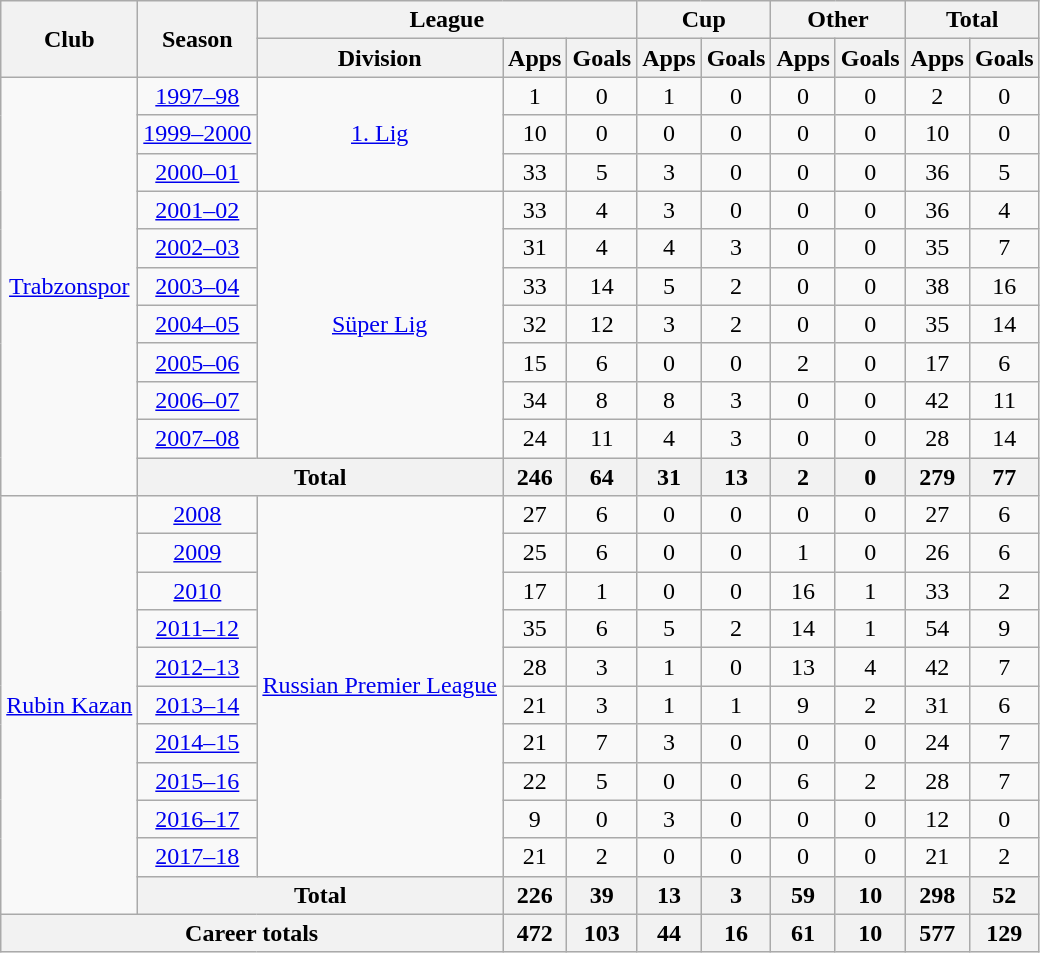<table class="wikitable" style="text-align: center">
<tr>
<th rowspan=2>Club</th>
<th rowspan=2>Season</th>
<th colspan=3>League</th>
<th colspan=2>Cup</th>
<th colspan=2>Other</th>
<th colspan=2>Total</th>
</tr>
<tr>
<th>Division</th>
<th>Apps</th>
<th>Goals</th>
<th>Apps</th>
<th>Goals</th>
<th>Apps</th>
<th>Goals</th>
<th>Apps</th>
<th>Goals</th>
</tr>
<tr>
<td rowspan=11><a href='#'>Trabzonspor</a></td>
<td><a href='#'>1997–98</a></td>
<td rowspan=3><a href='#'>1. Lig</a></td>
<td>1</td>
<td>0</td>
<td>1</td>
<td>0</td>
<td>0</td>
<td>0</td>
<td>2</td>
<td>0</td>
</tr>
<tr>
<td><a href='#'>1999–2000</a></td>
<td>10</td>
<td>0</td>
<td>0</td>
<td>0</td>
<td>0</td>
<td>0</td>
<td>10</td>
<td>0</td>
</tr>
<tr>
<td><a href='#'>2000–01</a></td>
<td>33</td>
<td>5</td>
<td>3</td>
<td>0</td>
<td>0</td>
<td>0</td>
<td>36</td>
<td>5</td>
</tr>
<tr>
<td><a href='#'>2001–02</a></td>
<td rowspan=7><a href='#'>Süper Lig</a></td>
<td>33</td>
<td>4</td>
<td>3</td>
<td>0</td>
<td>0</td>
<td>0</td>
<td>36</td>
<td>4</td>
</tr>
<tr>
<td><a href='#'>2002–03</a></td>
<td>31</td>
<td>4</td>
<td>4</td>
<td>3</td>
<td>0</td>
<td>0</td>
<td>35</td>
<td>7</td>
</tr>
<tr>
<td><a href='#'>2003–04</a></td>
<td>33</td>
<td>14</td>
<td>5</td>
<td>2</td>
<td>0</td>
<td>0</td>
<td>38</td>
<td>16</td>
</tr>
<tr>
<td><a href='#'>2004–05</a></td>
<td>32</td>
<td>12</td>
<td>3</td>
<td>2</td>
<td>0</td>
<td>0</td>
<td>35</td>
<td>14</td>
</tr>
<tr>
<td><a href='#'>2005–06</a></td>
<td>15</td>
<td>6</td>
<td>0</td>
<td>0</td>
<td>2</td>
<td>0</td>
<td>17</td>
<td>6</td>
</tr>
<tr>
<td><a href='#'>2006–07</a></td>
<td>34</td>
<td>8</td>
<td>8</td>
<td>3</td>
<td>0</td>
<td>0</td>
<td>42</td>
<td>11</td>
</tr>
<tr>
<td><a href='#'>2007–08</a></td>
<td>24</td>
<td>11</td>
<td>4</td>
<td>3</td>
<td>0</td>
<td>0</td>
<td>28</td>
<td>14</td>
</tr>
<tr>
<th colspan=2>Total</th>
<th>246</th>
<th>64</th>
<th>31</th>
<th>13</th>
<th>2</th>
<th>0</th>
<th>279</th>
<th>77</th>
</tr>
<tr>
<td rowspan=11><a href='#'>Rubin Kazan</a></td>
<td><a href='#'>2008</a></td>
<td rowspan=10><a href='#'>Russian Premier League</a></td>
<td>27</td>
<td>6</td>
<td>0</td>
<td>0</td>
<td>0</td>
<td>0</td>
<td>27</td>
<td>6</td>
</tr>
<tr>
<td><a href='#'>2009</a></td>
<td>25</td>
<td>6</td>
<td>0</td>
<td>0</td>
<td>1</td>
<td>0</td>
<td>26</td>
<td>6</td>
</tr>
<tr>
<td><a href='#'>2010</a></td>
<td>17</td>
<td>1</td>
<td>0</td>
<td>0</td>
<td>16</td>
<td>1</td>
<td>33</td>
<td>2</td>
</tr>
<tr>
<td><a href='#'>2011–12</a></td>
<td>35</td>
<td>6</td>
<td>5</td>
<td>2</td>
<td>14</td>
<td>1</td>
<td>54</td>
<td>9</td>
</tr>
<tr>
<td><a href='#'>2012–13</a></td>
<td>28</td>
<td>3</td>
<td>1</td>
<td>0</td>
<td>13</td>
<td>4</td>
<td>42</td>
<td>7</td>
</tr>
<tr>
<td><a href='#'>2013–14</a></td>
<td>21</td>
<td>3</td>
<td>1</td>
<td>1</td>
<td>9</td>
<td>2</td>
<td>31</td>
<td>6</td>
</tr>
<tr>
<td><a href='#'>2014–15</a></td>
<td>21</td>
<td>7</td>
<td>3</td>
<td>0</td>
<td>0</td>
<td>0</td>
<td>24</td>
<td>7</td>
</tr>
<tr>
<td><a href='#'>2015–16</a></td>
<td>22</td>
<td>5</td>
<td>0</td>
<td>0</td>
<td>6</td>
<td>2</td>
<td>28</td>
<td>7</td>
</tr>
<tr>
<td><a href='#'>2016–17</a></td>
<td>9</td>
<td>0</td>
<td>3</td>
<td>0</td>
<td>0</td>
<td>0</td>
<td>12</td>
<td>0</td>
</tr>
<tr>
<td><a href='#'>2017–18</a></td>
<td>21</td>
<td>2</td>
<td>0</td>
<td>0</td>
<td>0</td>
<td>0</td>
<td>21</td>
<td>2</td>
</tr>
<tr>
<th colspan=2>Total</th>
<th>226</th>
<th>39</th>
<th>13</th>
<th>3</th>
<th>59</th>
<th>10</th>
<th>298</th>
<th>52</th>
</tr>
<tr>
<th colspan=3>Career totals</th>
<th>472</th>
<th>103</th>
<th>44</th>
<th>16</th>
<th>61</th>
<th>10</th>
<th>577</th>
<th>129</th>
</tr>
</table>
